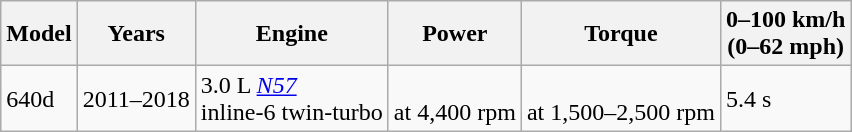<table class="wikitable sortable">
<tr>
<th>Model</th>
<th>Years</th>
<th>Engine</th>
<th>Power</th>
<th>Torque</th>
<th>0–100 km/h <br> (0–62 mph)</th>
</tr>
<tr>
<td>640d</td>
<td>2011–2018</td>
<td>3.0 L <em><a href='#'>N57</a></em> <br> inline-6 twin-turbo</td>
<td> <br> at 4,400 rpm</td>
<td> <br> at 1,500–2,500 rpm</td>
<td>5.4 s</td>
</tr>
</table>
